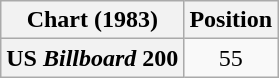<table class="wikitable plainrowheaders" style="text-align:center">
<tr>
<th scope="col">Chart (1983)</th>
<th scope="col">Position</th>
</tr>
<tr>
<th scope="row">US <em>Billboard</em> 200</th>
<td>55</td>
</tr>
</table>
